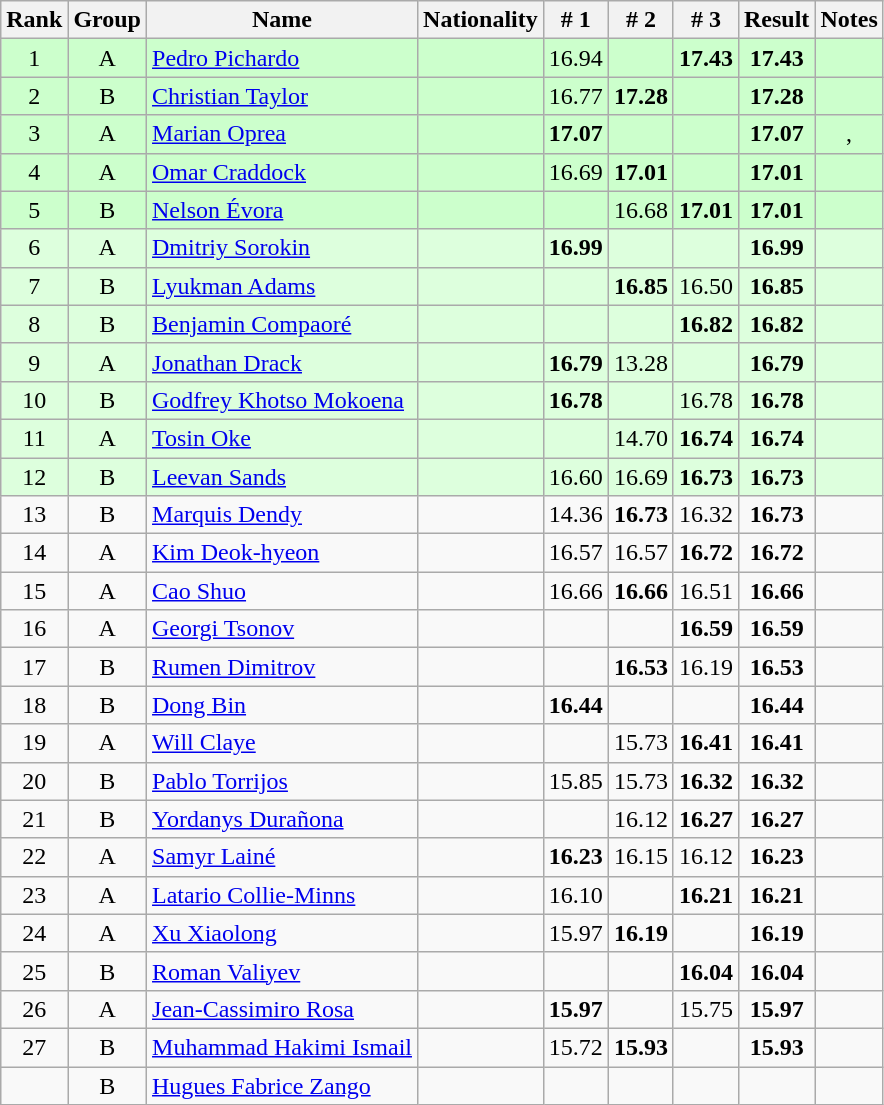<table class="wikitable sortable" style="text-align:center">
<tr>
<th>Rank</th>
<th>Group</th>
<th>Name</th>
<th>Nationality</th>
<th># 1</th>
<th># 2</th>
<th># 3</th>
<th>Result</th>
<th>Notes</th>
</tr>
<tr bgcolor=ccffcc>
<td>1</td>
<td>A</td>
<td align=left><a href='#'>Pedro Pichardo</a></td>
<td align="left"></td>
<td>16.94</td>
<td></td>
<td><strong>17.43</strong></td>
<td><strong>17.43</strong></td>
<td></td>
</tr>
<tr bgcolor=ccffcc>
<td>2</td>
<td>B</td>
<td align=left><a href='#'>Christian Taylor</a></td>
<td align=left></td>
<td>16.77</td>
<td><strong>17.28</strong></td>
<td></td>
<td><strong>17.28</strong></td>
<td></td>
</tr>
<tr bgcolor=ccffcc>
<td>3</td>
<td>A</td>
<td align=left><a href='#'>Marian Oprea</a></td>
<td align=left></td>
<td><strong>17.07</strong></td>
<td></td>
<td></td>
<td><strong>17.07</strong></td>
<td>, </td>
</tr>
<tr bgcolor=ccffcc>
<td>4</td>
<td>A</td>
<td align=left><a href='#'>Omar Craddock</a></td>
<td align=left></td>
<td>16.69</td>
<td><strong>17.01</strong></td>
<td></td>
<td><strong>17.01</strong></td>
<td></td>
</tr>
<tr bgcolor=ccffcc>
<td>5</td>
<td>B</td>
<td align=left><a href='#'>Nelson Évora</a></td>
<td align=left></td>
<td></td>
<td>16.68</td>
<td><strong>17.01</strong></td>
<td><strong>17.01</strong></td>
<td></td>
</tr>
<tr bgcolor=ddffdd>
<td>6</td>
<td>A</td>
<td align=left><a href='#'>Dmitriy Sorokin</a></td>
<td align=left></td>
<td><strong>16.99</strong></td>
<td></td>
<td></td>
<td><strong>16.99</strong></td>
<td></td>
</tr>
<tr bgcolor=ddffdd>
<td>7</td>
<td>B</td>
<td align=left><a href='#'>Lyukman Adams</a></td>
<td align=left></td>
<td></td>
<td><strong>16.85</strong></td>
<td>16.50</td>
<td><strong>16.85</strong></td>
<td></td>
</tr>
<tr bgcolor=ddffdd>
<td>8</td>
<td>B</td>
<td align=left><a href='#'>Benjamin Compaoré</a></td>
<td align=left></td>
<td></td>
<td></td>
<td><strong>16.82</strong></td>
<td><strong>16.82</strong></td>
<td></td>
</tr>
<tr bgcolor=ddffdd>
<td>9</td>
<td>A</td>
<td align=left><a href='#'>Jonathan Drack</a></td>
<td align=left></td>
<td><strong>16.79</strong></td>
<td>13.28</td>
<td></td>
<td><strong>16.79</strong></td>
<td></td>
</tr>
<tr bgcolor=ddffdd>
<td>10</td>
<td>B</td>
<td align=left><a href='#'>Godfrey Khotso Mokoena</a></td>
<td align=left></td>
<td><strong>16.78</strong></td>
<td></td>
<td>16.78</td>
<td><strong>16.78</strong></td>
<td></td>
</tr>
<tr bgcolor=ddffdd>
<td>11</td>
<td>A</td>
<td align=left><a href='#'>Tosin Oke</a></td>
<td align=left></td>
<td></td>
<td>14.70</td>
<td><strong>16.74</strong></td>
<td><strong>16.74</strong></td>
<td></td>
</tr>
<tr bgcolor=ddffdd>
<td>12</td>
<td>B</td>
<td align=left><a href='#'>Leevan Sands</a></td>
<td align=left></td>
<td>16.60</td>
<td>16.69</td>
<td><strong>16.73</strong></td>
<td><strong>16.73</strong></td>
<td></td>
</tr>
<tr>
<td>13</td>
<td>B</td>
<td align=left><a href='#'>Marquis Dendy</a></td>
<td align=left></td>
<td>14.36</td>
<td><strong>16.73</strong></td>
<td>16.32</td>
<td><strong>16.73</strong></td>
<td></td>
</tr>
<tr>
<td>14</td>
<td>A</td>
<td align=left><a href='#'>Kim Deok-hyeon</a></td>
<td align=left></td>
<td>16.57</td>
<td>16.57</td>
<td><strong>16.72</strong></td>
<td><strong>16.72</strong></td>
<td></td>
</tr>
<tr>
<td>15</td>
<td>A</td>
<td align=left><a href='#'>Cao Shuo</a></td>
<td align=left></td>
<td>16.66</td>
<td><strong>16.66</strong></td>
<td>16.51</td>
<td><strong>16.66</strong></td>
<td></td>
</tr>
<tr>
<td>16</td>
<td>A</td>
<td align=left><a href='#'>Georgi Tsonov</a></td>
<td align=left></td>
<td></td>
<td></td>
<td><strong>16.59</strong></td>
<td><strong>16.59</strong></td>
<td></td>
</tr>
<tr>
<td>17</td>
<td>B</td>
<td align=left><a href='#'>Rumen Dimitrov</a></td>
<td align=left></td>
<td></td>
<td><strong>16.53</strong></td>
<td>16.19</td>
<td><strong>16.53</strong></td>
<td></td>
</tr>
<tr>
<td>18</td>
<td>B</td>
<td align=left><a href='#'>Dong Bin</a></td>
<td align=left></td>
<td><strong>16.44</strong></td>
<td></td>
<td></td>
<td><strong>16.44</strong></td>
<td></td>
</tr>
<tr>
<td>19</td>
<td>A</td>
<td align=left><a href='#'>Will Claye</a></td>
<td align=left></td>
<td></td>
<td>15.73</td>
<td><strong>16.41</strong></td>
<td><strong>16.41</strong></td>
<td></td>
</tr>
<tr>
<td>20</td>
<td>B</td>
<td align=left><a href='#'>Pablo Torrijos</a></td>
<td align=left></td>
<td>15.85</td>
<td>15.73</td>
<td><strong>16.32</strong></td>
<td><strong>16.32</strong></td>
<td></td>
</tr>
<tr>
<td>21</td>
<td>B</td>
<td align=left><a href='#'>Yordanys Durañona</a></td>
<td align=left></td>
<td></td>
<td>16.12</td>
<td><strong>16.27</strong></td>
<td><strong>16.27</strong></td>
<td></td>
</tr>
<tr>
<td>22</td>
<td>A</td>
<td align=left><a href='#'>Samyr Lainé</a></td>
<td align=left></td>
<td><strong>16.23</strong></td>
<td>16.15</td>
<td>16.12</td>
<td><strong>16.23</strong></td>
<td></td>
</tr>
<tr>
<td>23</td>
<td>A</td>
<td align=left><a href='#'>Latario Collie-Minns</a></td>
<td align=left></td>
<td>16.10</td>
<td></td>
<td><strong>16.21</strong></td>
<td><strong>16.21</strong></td>
<td></td>
</tr>
<tr>
<td>24</td>
<td>A</td>
<td align=left><a href='#'>Xu Xiaolong</a></td>
<td align=left></td>
<td>15.97</td>
<td><strong>16.19</strong></td>
<td></td>
<td><strong>16.19</strong></td>
<td></td>
</tr>
<tr>
<td>25</td>
<td>B</td>
<td align=left><a href='#'>Roman Valiyev</a></td>
<td align=left></td>
<td></td>
<td></td>
<td><strong>16.04</strong></td>
<td><strong>16.04</strong></td>
<td></td>
</tr>
<tr>
<td>26</td>
<td>A</td>
<td align=left><a href='#'>Jean-Cassimiro Rosa</a></td>
<td align=left></td>
<td><strong>15.97</strong></td>
<td></td>
<td>15.75</td>
<td><strong>15.97</strong></td>
<td></td>
</tr>
<tr>
<td>27</td>
<td>B</td>
<td align=left><a href='#'>Muhammad Hakimi Ismail</a></td>
<td align=left></td>
<td>15.72</td>
<td><strong>15.93</strong></td>
<td></td>
<td><strong>15.93</strong></td>
<td></td>
</tr>
<tr>
<td></td>
<td>B</td>
<td align=left><a href='#'>Hugues Fabrice Zango</a></td>
<td align=left></td>
<td></td>
<td></td>
<td></td>
<td><strong></strong></td>
<td></td>
</tr>
</table>
